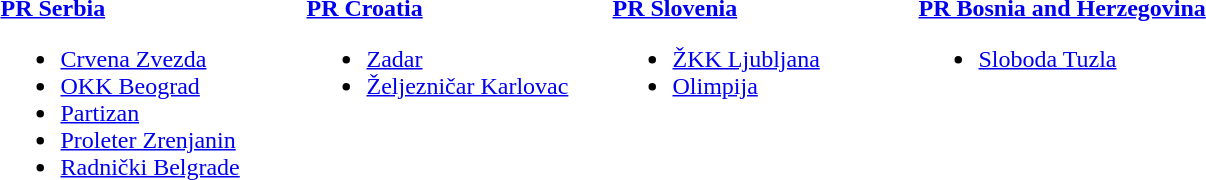<table>
<tr>
<td style="width:200px; vertical-align:top;"><strong> <a href='#'>PR Serbia</a></strong><br><ul><li><a href='#'>Crvena Zvezda</a></li><li><a href='#'>OKK Beograd</a></li><li><a href='#'>Partizan</a></li><li><a href='#'>Proleter Zrenjanin</a></li><li><a href='#'>Radnički Belgrade</a></li></ul></td>
<td style="width:200px; vertical-align:top;"><strong> <a href='#'>PR Croatia</a></strong><br><ul><li><a href='#'>Zadar</a></li><li><a href='#'>Željezničar Karlovac</a></li></ul></td>
<td style="width:200px; vertical-align:top;"><strong> <a href='#'>PR Slovenia</a></strong><br><ul><li><a href='#'>ŽKK Ljubljana</a></li><li><a href='#'>Olimpija</a></li></ul></td>
<td style="width:200px; vertical-align:top;"><strong> <a href='#'>PR Bosnia and Herzegovina</a></strong><br><ul><li><a href='#'>Sloboda Tuzla</a></li></ul></td>
</tr>
</table>
